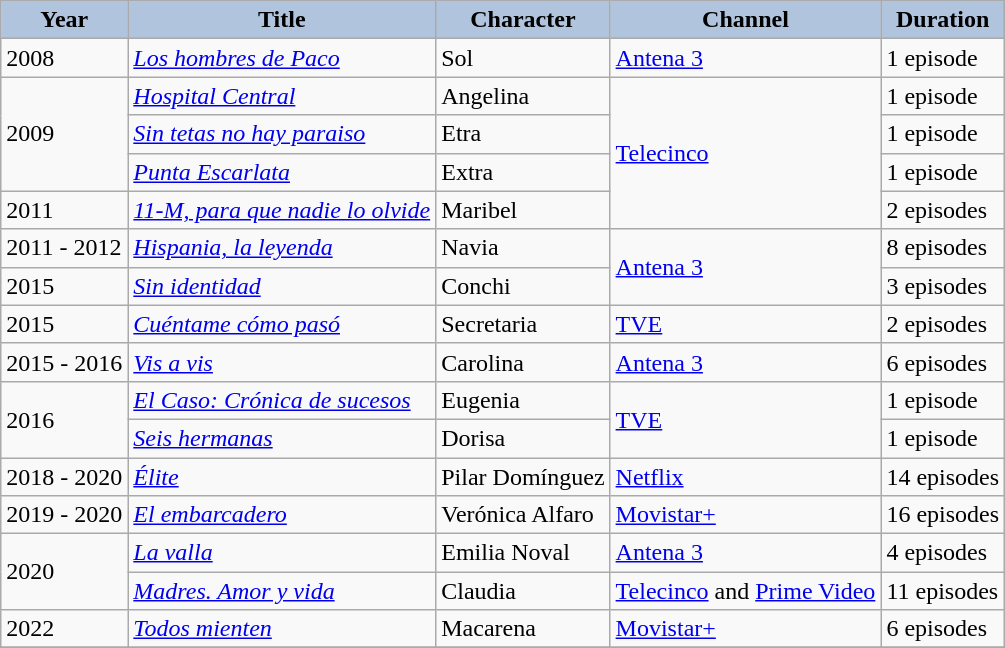<table class="wikitable">
<tr>
<th style="background: #B0C4DE;">Year</th>
<th style="background: #B0C4DE;">Title</th>
<th style="background: #B0C4DE;">Character</th>
<th style="background: #B0C4DE;">Channel</th>
<th style="background: #B0C4DE;">Duration</th>
</tr>
<tr>
<td>2008</td>
<td><em><a href='#'>Los hombres de Paco</a></em></td>
<td>Sol</td>
<td><a href='#'>Antena 3</a></td>
<td>1 episode</td>
</tr>
<tr>
<td rowspan="3">2009</td>
<td><em><a href='#'>Hospital Central</a></em></td>
<td>Angelina</td>
<td rowspan="4"><a href='#'>Telecinco</a></td>
<td>1 episode</td>
</tr>
<tr>
<td><a href='#'><em>Sin tetas no hay paraiso</em></a></td>
<td>Etra</td>
<td>1 episode</td>
</tr>
<tr>
<td><em><a href='#'>Punta Escarlata</a></em></td>
<td>Extra</td>
<td>1 episode</td>
</tr>
<tr>
<td>2011</td>
<td><em><a href='#'>11-M, para que nadie lo olvide</a></em></td>
<td>Maribel</td>
<td>2 episodes</td>
</tr>
<tr>
<td>2011 - 2012</td>
<td><em><a href='#'>Hispania, la leyenda</a></em></td>
<td>Navia</td>
<td rowspan="2"><a href='#'>Antena 3</a></td>
<td>8 episodes</td>
</tr>
<tr>
<td>2015</td>
<td><em><a href='#'>Sin identidad</a></em></td>
<td>Conchi</td>
<td>3 episodes</td>
</tr>
<tr>
<td>2015</td>
<td><em><a href='#'>Cuéntame cómo pasó</a></em></td>
<td>Secretaria</td>
<td><a href='#'>TVE</a></td>
<td>2 episodes</td>
</tr>
<tr>
<td>2015 - 2016</td>
<td><a href='#'><em>Vis a vis</em></a></td>
<td>Carolina</td>
<td><a href='#'>Antena 3</a></td>
<td>6 episodes</td>
</tr>
<tr>
<td rowspan="2">2016</td>
<td><em><a href='#'>El Caso: Crónica de sucesos</a></em></td>
<td>Eugenia</td>
<td rowspan="2"><a href='#'>TVE</a></td>
<td>1 episode</td>
</tr>
<tr>
<td><em><a href='#'>Seis hermanas</a></em></td>
<td>Dorisa</td>
<td>1 episode</td>
</tr>
<tr>
<td>2018 - 2020</td>
<td><a href='#'><em>Élite</em></a></td>
<td>Pilar Domínguez</td>
<td><a href='#'>Netflix</a></td>
<td>14 episodes</td>
</tr>
<tr>
<td>2019 - 2020</td>
<td><em><a href='#'>El embarcadero</a></em></td>
<td>Verónica Alfaro</td>
<td><a href='#'>Movistar+</a></td>
<td>16 episodes</td>
</tr>
<tr>
<td rowspan="2">2020</td>
<td><a href='#'><em>La valla</em></a></td>
<td>Emilia Noval</td>
<td><a href='#'>Antena 3</a></td>
<td>4 episodes</td>
</tr>
<tr>
<td><em><a href='#'>Madres. Amor y vida</a></em></td>
<td>Claudia</td>
<td><a href='#'>Telecinco</a> and <a href='#'>Prime Video</a></td>
<td>11 episodes</td>
</tr>
<tr>
<td>2022</td>
<td><em><a href='#'>Todos mienten</a></em></td>
<td>Macarena</td>
<td><a href='#'>Movistar+</a></td>
<td>6 episodes</td>
</tr>
<tr>
</tr>
</table>
